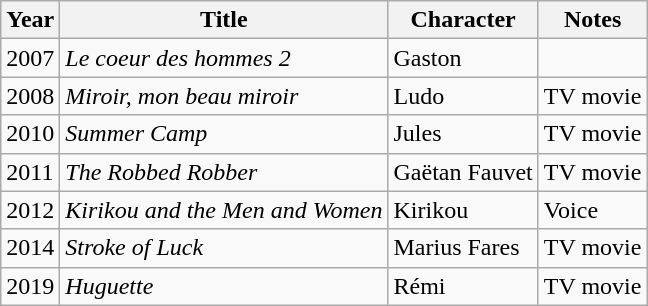<table class="wikitable">
<tr>
<th>Year</th>
<th>Title</th>
<th>Character</th>
<th>Notes</th>
</tr>
<tr>
<td>2007</td>
<td><em>Le coeur des hommes 2</em></td>
<td>Gaston</td>
<td></td>
</tr>
<tr>
<td>2008</td>
<td><em>Miroir, mon beau miroir</em></td>
<td>Ludo</td>
<td>TV movie</td>
</tr>
<tr>
<td>2010</td>
<td><em>Summer Camp</em></td>
<td>Jules</td>
<td>TV movie</td>
</tr>
<tr>
<td>2011</td>
<td><em>The Robbed Robber</em></td>
<td>Gaëtan Fauvet</td>
<td>TV movie</td>
</tr>
<tr>
<td>2012</td>
<td><em>Kirikou and the Men and Women</em></td>
<td>Kirikou</td>
<td>Voice</td>
</tr>
<tr>
<td>2014</td>
<td><em>Stroke of Luck</em></td>
<td>Marius Fares</td>
<td>TV movie</td>
</tr>
<tr>
<td>2019</td>
<td><em>Huguette</em></td>
<td>Rémi</td>
<td>TV movie</td>
</tr>
</table>
